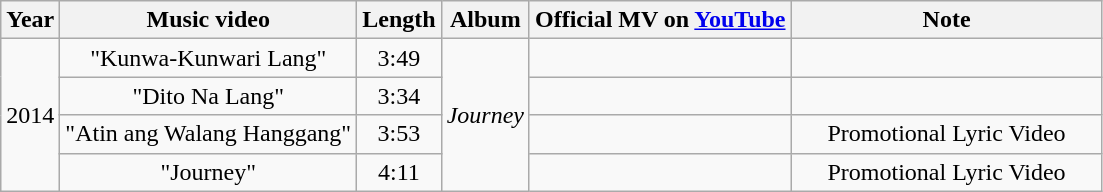<table class="wikitable" style="text-align: center">
<tr>
<th>Year</th>
<th>Music video</th>
<th>Length</th>
<th>Album</th>
<th>Official MV on <a href='#'>YouTube</a></th>
<th style="width:200px;">Note</th>
</tr>
<tr>
<td rowspan="5">2014</td>
<td>"Kunwa-Kunwari Lang"</td>
<td>3:49</td>
<td rowspan="5"><em>Journey</em></td>
<td></td>
<td></td>
</tr>
<tr>
<td>"Dito Na Lang"</td>
<td>3:34</td>
<td></td>
<td></td>
</tr>
<tr>
<td>"Atin ang Walang Hanggang"</td>
<td>3:53</td>
<td></td>
<td>Promotional Lyric Video</td>
</tr>
<tr>
<td>"Journey"</td>
<td>4:11</td>
<td></td>
<td>Promotional Lyric Video</td>
</tr>
</table>
